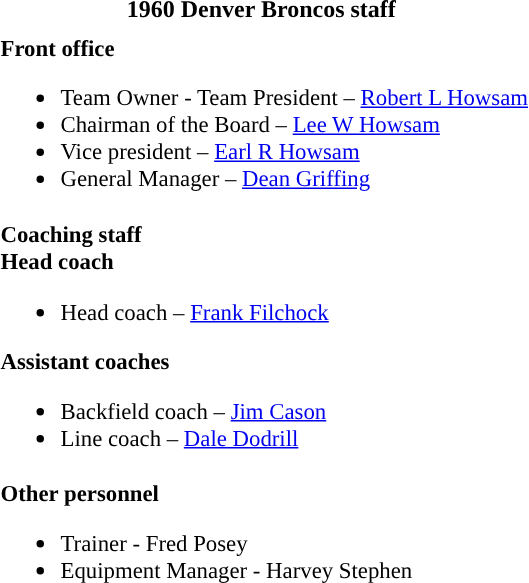<table class="toccolours" style="text-align: left;">
<tr>
<th colspan="7" style="text-align:center; "><strong>1960 Denver Broncos staff</strong></th>
</tr>
<tr>
<td colspan=7 align="right"></td>
</tr>
<tr>
<td valign="top"></td>
<td style="font-size: 95%;" valign="top"><strong>Front office</strong><br><ul><li>Team Owner - Team President – <a href='#'>Robert L Howsam</a></li><li>Chairman of the Board – <a href='#'>Lee W Howsam</a></li><li>Vice president – <a href='#'>Earl R Howsam</a></li><li>General Manager – <a href='#'>Dean Griffing</a></li></ul></td>
</tr>
<tr>
<td valign="top"></td>
<td style="font-size: 95%;" valign="top"><strong>Coaching staff</strong><br><strong>Head coach</strong><ul><li>Head coach – <a href='#'>Frank Filchock</a></li></ul><strong>Assistant coaches</strong><ul><li>Backfield coach – <a href='#'>Jim Cason</a></li><li>Line coach – <a href='#'>Dale Dodrill</a></li></ul></td>
</tr>
<tr>
<td valign="top"></td>
<td style="font-size: 95%;" valign="top"><strong>Other personnel</strong><br><ul><li>Trainer - Fred Posey</li><li>Equipment Manager - Harvey Stephen</li></ul></td>
</tr>
</table>
